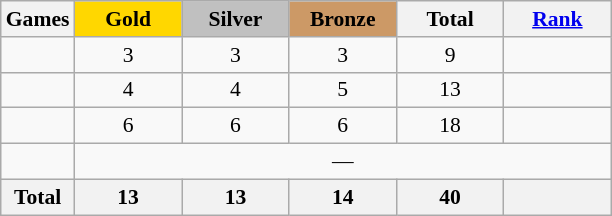<table class="wikitable" style="text-align:center; font-size:90%;">
<tr>
<th>Games</th>
<td style="background:gold; width:4.5em; font-weight:bold;">Gold</td>
<td style="background:silver; width:4.5em; font-weight:bold;">Silver</td>
<td style="background:#cc9966; width:4.5em; font-weight:bold;">Bronze</td>
<th style="width:4.5em; font-weight:bold;">Total</th>
<th style="width:4.5em; font-weight:bold;"><a href='#'>Rank</a></th>
</tr>
<tr>
<td align=left></td>
<td>3</td>
<td>3</td>
<td>3</td>
<td>9</td>
<td></td>
</tr>
<tr>
<td align=left></td>
<td>4</td>
<td>4</td>
<td>5</td>
<td>13</td>
<td></td>
</tr>
<tr>
<td align=left></td>
<td>6</td>
<td>6</td>
<td>6</td>
<td>18</td>
<td></td>
</tr>
<tr>
<td align=left></td>
<td colspan=5>—</td>
</tr>
<tr>
<th>Total</th>
<th>13</th>
<th>13</th>
<th>14</th>
<th>40</th>
<th></th>
</tr>
</table>
